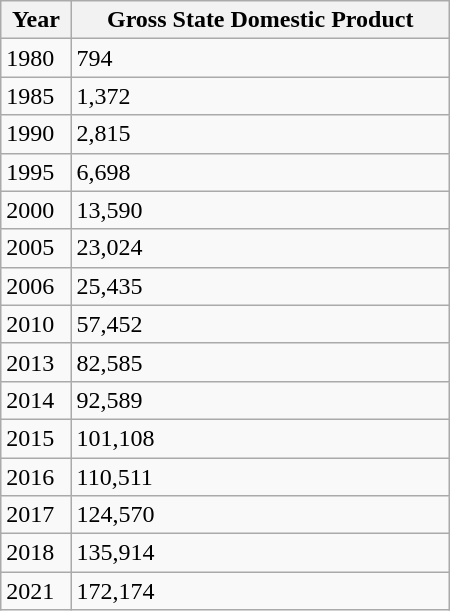<table class="wikitable" style="float: right; width: 300px; margin: 0 0 1em 1em;">
<tr>
<th>Year</th>
<th>Gross State Domestic Product</th>
</tr>
<tr>
<td>1980</td>
<td>794</td>
</tr>
<tr>
<td>1985</td>
<td>1,372</td>
</tr>
<tr>
<td>1990</td>
<td>2,815</td>
</tr>
<tr>
<td>1995</td>
<td>6,698</td>
</tr>
<tr>
<td>2000</td>
<td>13,590</td>
</tr>
<tr>
<td>2005</td>
<td>23,024</td>
</tr>
<tr>
<td>2006</td>
<td>25,435</td>
</tr>
<tr>
<td>2010</td>
<td>57,452</td>
</tr>
<tr>
<td>2013</td>
<td>82,585</td>
</tr>
<tr>
<td>2014</td>
<td>92,589</td>
</tr>
<tr>
<td>2015</td>
<td>101,108</td>
</tr>
<tr>
<td>2016</td>
<td>110,511</td>
</tr>
<tr>
<td>2017</td>
<td>124,570</td>
</tr>
<tr>
<td>2018</td>
<td>135,914</td>
</tr>
<tr>
<td>2021</td>
<td>172,174</td>
</tr>
</table>
